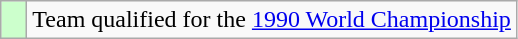<table class="wikitable" style="text-align: left;">
<tr>
<td width=10px bgcolor=#ccffcc></td>
<td>Team qualified for the <a href='#'>1990 World Championship</a></td>
</tr>
</table>
